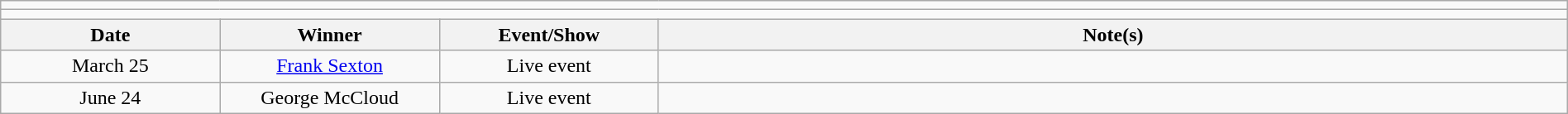<table class="wikitable" style="text-align:center; width:100%;">
<tr>
<td colspan="5"></td>
</tr>
<tr>
<td colspan="5"><strong></strong></td>
</tr>
<tr>
<th width=14%>Date</th>
<th width=14%>Winner</th>
<th width=14%>Event/Show</th>
<th width=58%>Note(s)</th>
</tr>
<tr>
<td>March 25</td>
<td><a href='#'>Frank Sexton</a></td>
<td>Live event</td>
<td align=left></td>
</tr>
<tr>
<td>June 24</td>
<td>George McCloud</td>
<td>Live event</td>
<td align=left></td>
</tr>
</table>
